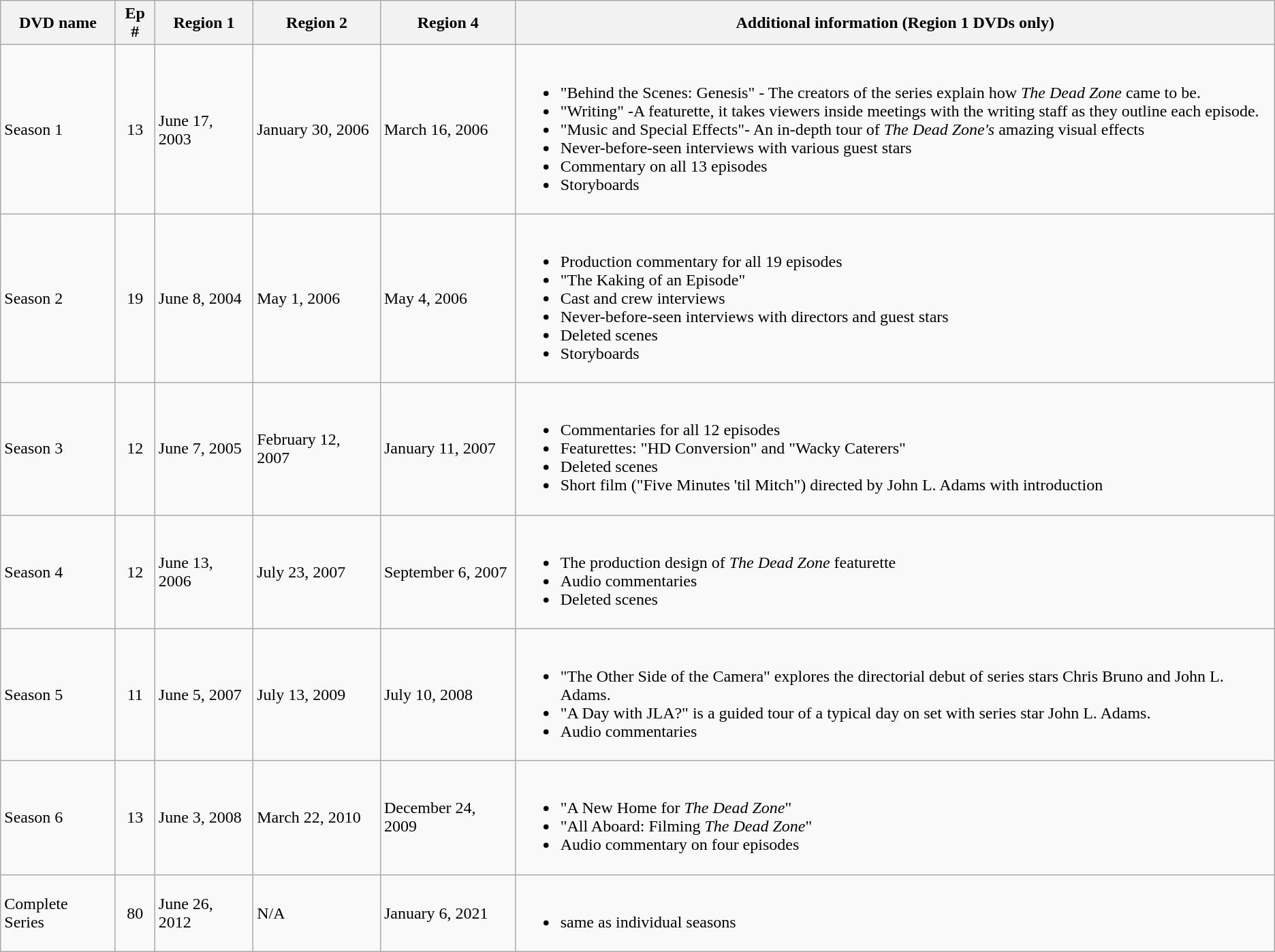<table class="wikitable">
<tr>
<th>DVD name</th>
<th>Ep #</th>
<th>Region 1</th>
<th>Region 2</th>
<th>Region 4</th>
<th>Additional information (Region 1 DVDs only)</th>
</tr>
<tr>
<td>Season 1</td>
<td align="center">13</td>
<td>June 17, 2003</td>
<td>January 30, 2006</td>
<td>March 16, 2006</td>
<td><br><ul><li>"Behind the Scenes: Genesis" - The creators of the series explain how <em>The Dead Zone</em> came to be.</li><li>"Writing" -A featurette, it takes viewers inside meetings with the writing staff as they outline each episode.</li><li>"Music and Special Effects"- An in-depth tour of <em>The Dead Zone's</em> amazing visual effects</li><li>Never-before-seen interviews with various guest stars</li><li>Commentary on all 13 episodes</li><li>Storyboards</li></ul></td>
</tr>
<tr>
<td>Season 2</td>
<td align="center">19</td>
<td>June 8, 2004</td>
<td>May 1, 2006</td>
<td>May 4, 2006</td>
<td><br><ul><li>Production commentary for all 19 episodes</li><li>"The Kaking of an Episode"</li><li>Cast and  crew interviews</li><li>Never-before-seen interviews with directors and guest stars</li><li>Deleted scenes</li><li>Storyboards</li></ul></td>
</tr>
<tr>
<td>Season 3</td>
<td align="center">12</td>
<td>June 7, 2005</td>
<td>February 12, 2007</td>
<td>January 11, 2007</td>
<td><br><ul><li>Commentaries for all 12 episodes</li><li>Featurettes: "HD Conversion" and "Wacky Caterers"</li><li>Deleted scenes</li><li>Short film ("Five Minutes 'til Mitch") directed by John L. Adams with introduction</li></ul></td>
</tr>
<tr>
<td>Season 4</td>
<td align="center">12</td>
<td>June 13, 2006</td>
<td>July 23, 2007</td>
<td>September 6, 2007</td>
<td><br><ul><li>The production design of <em>The Dead Zone</em> featurette</li><li>Audio commentaries</li><li>Deleted scenes</li></ul></td>
</tr>
<tr>
<td>Season 5</td>
<td align="center">11</td>
<td>June 5, 2007</td>
<td>July 13, 2009</td>
<td>July 10, 2008</td>
<td><br><ul><li>"The Other Side of the Camera" explores the directorial debut of series stars Chris Bruno and John L. Adams.</li><li>"A Day with JLA?" is a guided tour of a typical day on set with series star John L. Adams.</li><li>Audio commentaries</li></ul></td>
</tr>
<tr>
<td>Season 6</td>
<td align="center">13</td>
<td>June 3, 2008</td>
<td>March 22, 2010</td>
<td>December 24, 2009</td>
<td><br><ul><li>"A New Home for <em>The Dead Zone</em>"</li><li>"All Aboard: Filming <em>The Dead Zone</em>"</li><li>Audio commentary on four episodes</li></ul></td>
</tr>
<tr>
<td>Complete Series</td>
<td align="center">80</td>
<td>June 26, 2012</td>
<td>N/A</td>
<td>January 6, 2021</td>
<td><br><ul><li>same as individual seasons</li></ul></td>
</tr>
</table>
